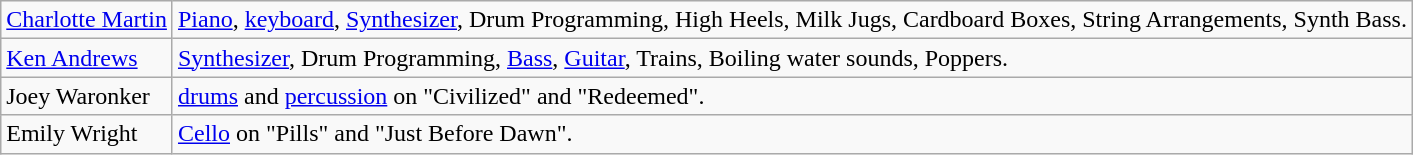<table class="wikitable">
<tr>
<td><a href='#'>Charlotte Martin</a></td>
<td><a href='#'>Piano</a>, <a href='#'>keyboard</a>, <a href='#'>Synthesizer</a>, Drum Programming, High Heels, Milk Jugs, Cardboard Boxes, String Arrangements, Synth Bass.</td>
</tr>
<tr>
<td><a href='#'>Ken Andrews</a></td>
<td><a href='#'>Synthesizer</a>, Drum Programming, <a href='#'>Bass</a>, <a href='#'>Guitar</a>, Trains, Boiling water sounds, Poppers.</td>
</tr>
<tr>
<td>Joey Waronker</td>
<td><a href='#'>drums</a> and <a href='#'>percussion</a> on "Civilized" and "Redeemed".</td>
</tr>
<tr>
<td>Emily Wright</td>
<td><a href='#'>Cello</a> on "Pills" and "Just Before Dawn".</td>
</tr>
</table>
